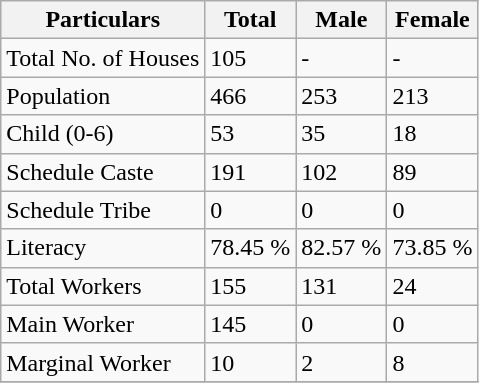<table class="wikitable sortable">
<tr>
<th>Particulars</th>
<th>Total</th>
<th>Male</th>
<th>Female</th>
</tr>
<tr>
<td>Total No. of Houses</td>
<td>105</td>
<td>-</td>
<td>-</td>
</tr>
<tr>
<td>Population</td>
<td>466</td>
<td>253</td>
<td>213</td>
</tr>
<tr>
<td>Child (0-6)</td>
<td>53</td>
<td>35</td>
<td>18</td>
</tr>
<tr>
<td>Schedule Caste</td>
<td>191</td>
<td>102</td>
<td>89</td>
</tr>
<tr>
<td>Schedule Tribe</td>
<td>0</td>
<td>0</td>
<td>0</td>
</tr>
<tr>
<td>Literacy</td>
<td>78.45 %</td>
<td>82.57 %</td>
<td>73.85 %</td>
</tr>
<tr>
<td>Total Workers</td>
<td>155</td>
<td>131</td>
<td>24</td>
</tr>
<tr>
<td>Main Worker</td>
<td>145</td>
<td>0</td>
<td>0</td>
</tr>
<tr>
<td>Marginal Worker</td>
<td>10</td>
<td>2</td>
<td>8</td>
</tr>
<tr>
</tr>
</table>
